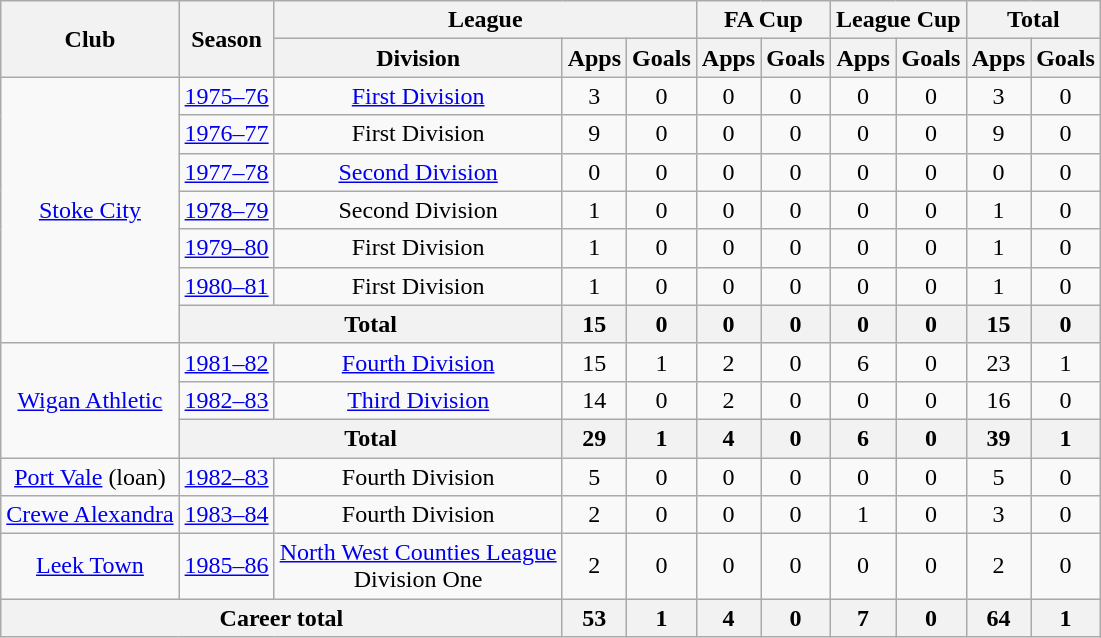<table class="wikitable" style="text-align: center;">
<tr>
<th rowspan="2">Club</th>
<th rowspan="2">Season</th>
<th colspan="3">League</th>
<th colspan="2">FA Cup</th>
<th colspan="2">League Cup</th>
<th colspan="2">Total</th>
</tr>
<tr>
<th>Division</th>
<th>Apps</th>
<th>Goals</th>
<th>Apps</th>
<th>Goals</th>
<th>Apps</th>
<th>Goals</th>
<th>Apps</th>
<th>Goals</th>
</tr>
<tr>
<td rowspan="7"><a href='#'>Stoke City</a></td>
<td><a href='#'>1975–76</a></td>
<td><a href='#'>First Division</a></td>
<td>3</td>
<td>0</td>
<td>0</td>
<td>0</td>
<td>0</td>
<td>0</td>
<td>3</td>
<td>0</td>
</tr>
<tr>
<td><a href='#'>1976–77</a></td>
<td>First Division</td>
<td>9</td>
<td>0</td>
<td>0</td>
<td>0</td>
<td>0</td>
<td>0</td>
<td>9</td>
<td>0</td>
</tr>
<tr>
<td><a href='#'>1977–78</a></td>
<td><a href='#'>Second Division</a></td>
<td>0</td>
<td>0</td>
<td>0</td>
<td>0</td>
<td>0</td>
<td>0</td>
<td>0</td>
<td>0</td>
</tr>
<tr>
<td><a href='#'>1978–79</a></td>
<td>Second Division</td>
<td>1</td>
<td>0</td>
<td>0</td>
<td>0</td>
<td>0</td>
<td>0</td>
<td>1</td>
<td>0</td>
</tr>
<tr>
<td><a href='#'>1979–80</a></td>
<td>First Division</td>
<td>1</td>
<td>0</td>
<td>0</td>
<td>0</td>
<td>0</td>
<td>0</td>
<td>1</td>
<td>0</td>
</tr>
<tr>
<td><a href='#'>1980–81</a></td>
<td>First Division</td>
<td>1</td>
<td>0</td>
<td>0</td>
<td>0</td>
<td>0</td>
<td>0</td>
<td>1</td>
<td>0</td>
</tr>
<tr>
<th colspan="2">Total</th>
<th>15</th>
<th>0</th>
<th>0</th>
<th>0</th>
<th>0</th>
<th>0</th>
<th>15</th>
<th>0</th>
</tr>
<tr>
<td rowspan="3"><a href='#'>Wigan Athletic</a></td>
<td><a href='#'>1981–82</a></td>
<td><a href='#'>Fourth Division</a></td>
<td>15</td>
<td>1</td>
<td>2</td>
<td>0</td>
<td>6</td>
<td>0</td>
<td>23</td>
<td>1</td>
</tr>
<tr>
<td><a href='#'>1982–83</a></td>
<td><a href='#'>Third Division</a></td>
<td>14</td>
<td>0</td>
<td>2</td>
<td>0</td>
<td>0</td>
<td>0</td>
<td>16</td>
<td>0</td>
</tr>
<tr>
<th colspan="2">Total</th>
<th>29</th>
<th>1</th>
<th>4</th>
<th>0</th>
<th>6</th>
<th>0</th>
<th>39</th>
<th>1</th>
</tr>
<tr>
<td><a href='#'>Port Vale</a> (loan)</td>
<td><a href='#'>1982–83</a></td>
<td>Fourth Division</td>
<td>5</td>
<td>0</td>
<td>0</td>
<td>0</td>
<td>0</td>
<td>0</td>
<td>5</td>
<td>0</td>
</tr>
<tr>
<td><a href='#'>Crewe Alexandra</a></td>
<td><a href='#'>1983–84</a></td>
<td>Fourth Division</td>
<td>2</td>
<td>0</td>
<td>0</td>
<td>0</td>
<td>1</td>
<td>0</td>
<td>3</td>
<td>0</td>
</tr>
<tr>
<td><a href='#'>Leek Town</a></td>
<td><a href='#'>1985–86</a></td>
<td><a href='#'>North West Counties League</a><br>Division One</td>
<td>2</td>
<td>0</td>
<td>0</td>
<td>0</td>
<td>0</td>
<td>0</td>
<td>2</td>
<td>0</td>
</tr>
<tr>
<th colspan="3">Career total</th>
<th>53</th>
<th>1</th>
<th>4</th>
<th>0</th>
<th>7</th>
<th>0</th>
<th>64</th>
<th>1</th>
</tr>
</table>
